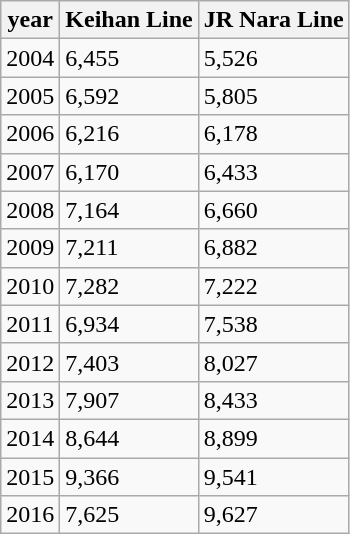<table class="wikitable">
<tr>
<th>year</th>
<th>Keihan Line</th>
<th>JR Nara Line</th>
</tr>
<tr>
<td>2004</td>
<td>6,455</td>
<td>5,526</td>
</tr>
<tr>
<td>2005</td>
<td>6,592</td>
<td>5,805</td>
</tr>
<tr>
<td>2006</td>
<td>6,216</td>
<td>6,178</td>
</tr>
<tr>
<td>2007</td>
<td>6,170</td>
<td>6,433</td>
</tr>
<tr>
<td>2008</td>
<td>7,164</td>
<td>6,660</td>
</tr>
<tr>
<td>2009</td>
<td>7,211</td>
<td>6,882</td>
</tr>
<tr>
<td>2010</td>
<td>7,282</td>
<td>7,222</td>
</tr>
<tr>
<td>2011</td>
<td>6,934</td>
<td>7,538</td>
</tr>
<tr>
<td>2012</td>
<td>7,403</td>
<td>8,027</td>
</tr>
<tr>
<td>2013</td>
<td>7,907</td>
<td>8,433</td>
</tr>
<tr>
<td>2014</td>
<td>8,644</td>
<td>8,899</td>
</tr>
<tr>
<td>2015</td>
<td>9,366</td>
<td>9,541</td>
</tr>
<tr>
<td>2016</td>
<td>7,625</td>
<td>9,627</td>
</tr>
</table>
